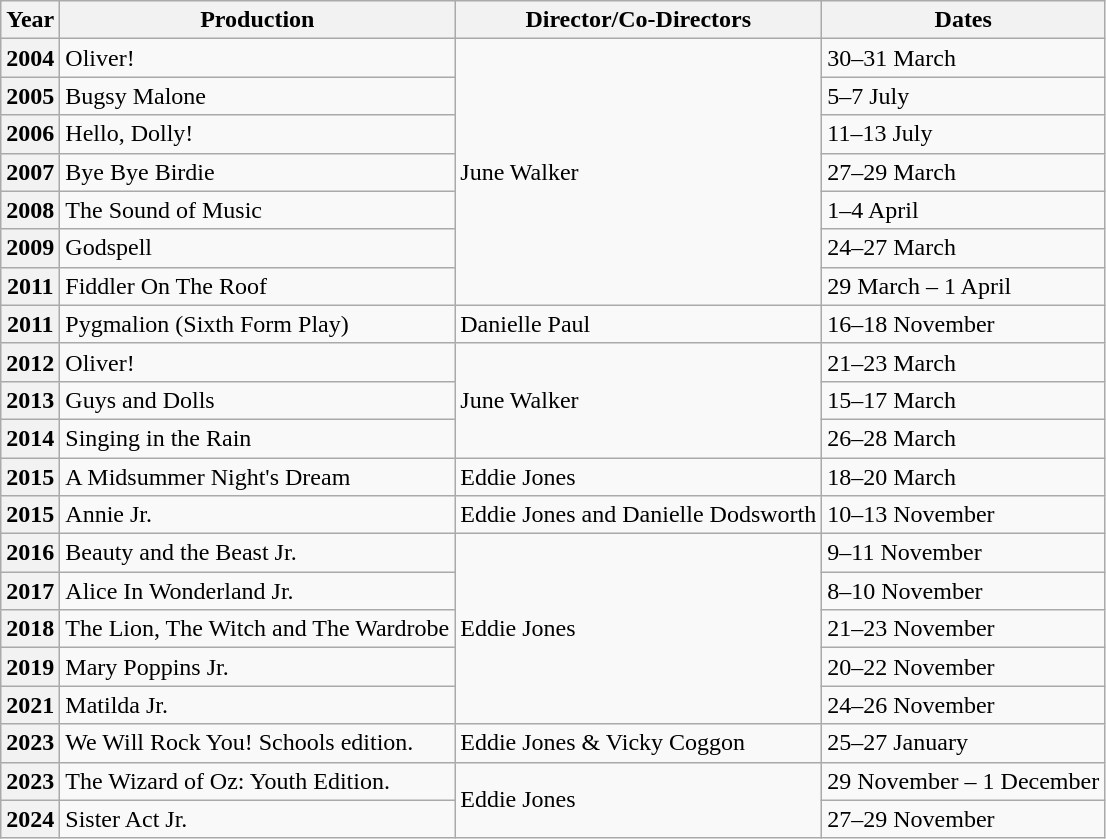<table class="wikitable sortable">
<tr>
<th>Year</th>
<th>Production</th>
<th>Director/Co-Directors</th>
<th>Dates</th>
</tr>
<tr>
<th><strong>2004</strong></th>
<td>Oliver!</td>
<td rowspan=7>June Walker</td>
<td>30–31 March</td>
</tr>
<tr>
<th><strong>2005</strong></th>
<td>Bugsy Malone</td>
<td>5–7 July</td>
</tr>
<tr>
<th><strong>2006</strong></th>
<td>Hello, Dolly!</td>
<td>11–13 July</td>
</tr>
<tr>
<th><strong>2007</strong></th>
<td>Bye Bye Birdie</td>
<td>27–29 March</td>
</tr>
<tr>
<th><strong>2008</strong></th>
<td>The Sound of Music</td>
<td>1–4 April</td>
</tr>
<tr>
<th><strong>2009</strong></th>
<td>Godspell</td>
<td>24–27 March</td>
</tr>
<tr>
<th><strong>2011</strong></th>
<td>Fiddler On The Roof</td>
<td>29 March – 1 April</td>
</tr>
<tr>
<th><strong>2011</strong></th>
<td>Pygmalion (Sixth Form Play)</td>
<td rowspan=1>Danielle Paul</td>
<td>16–18 November</td>
</tr>
<tr>
<th><strong>2012</strong></th>
<td>Oliver!</td>
<td rowspan=3>June Walker</td>
<td>21–23 March</td>
</tr>
<tr>
<th><strong>2013</strong></th>
<td>Guys and Dolls</td>
<td>15–17 March</td>
</tr>
<tr>
<th><strong>2014</strong></th>
<td>Singing in the Rain</td>
<td>26–28 March</td>
</tr>
<tr>
<th><strong>2015</strong></th>
<td>A Midsummer Night's Dream</td>
<td rowspan=1>Eddie Jones</td>
<td>18–20 March</td>
</tr>
<tr>
<th><strong>2015</strong></th>
<td>Annie Jr.</td>
<td rowspan=1>Eddie Jones and Danielle Dodsworth</td>
<td>10–13 November</td>
</tr>
<tr>
<th><strong>2016</strong></th>
<td>Beauty and the Beast Jr.</td>
<td rowspan=5>Eddie Jones</td>
<td>9–11 November</td>
</tr>
<tr>
<th><strong>2017</strong></th>
<td>Alice In Wonderland Jr.</td>
<td>8–10 November</td>
</tr>
<tr>
<th>2018</th>
<td>The Lion, The Witch and The Wardrobe</td>
<td>21–23 November</td>
</tr>
<tr>
<th>2019</th>
<td>Mary Poppins Jr.</td>
<td>20–22 November</td>
</tr>
<tr>
<th>2021</th>
<td>Matilda Jr.</td>
<td>24–26 November</td>
</tr>
<tr>
<th>2023</th>
<td>We Will Rock You! Schools edition.</td>
<td rowspan=1>Eddie Jones & Vicky Coggon</td>
<td>25–27 January</td>
</tr>
<tr>
<th>2023</th>
<td>The Wizard of Oz: Youth Edition.</td>
<td rowspan=2>Eddie Jones</td>
<td>29 November – 1 December</td>
</tr>
<tr>
<th>2024</th>
<td>Sister Act Jr.</td>
<td>27–29 November</td>
</tr>
</table>
